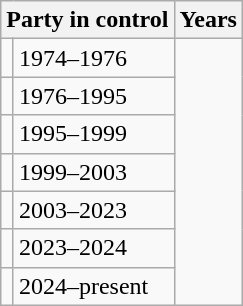<table class="wikitable">
<tr>
<th colspan="2">Party in control</th>
<th>Years</th>
</tr>
<tr>
<td></td>
<td>1974–1976</td>
</tr>
<tr>
<td></td>
<td>1976–1995</td>
</tr>
<tr>
<td></td>
<td>1995–1999</td>
</tr>
<tr>
<td></td>
<td>1999–2003</td>
</tr>
<tr>
<td></td>
<td>2003–2023</td>
</tr>
<tr>
<td></td>
<td>2023–2024</td>
</tr>
<tr>
<td></td>
<td>2024–present</td>
</tr>
</table>
